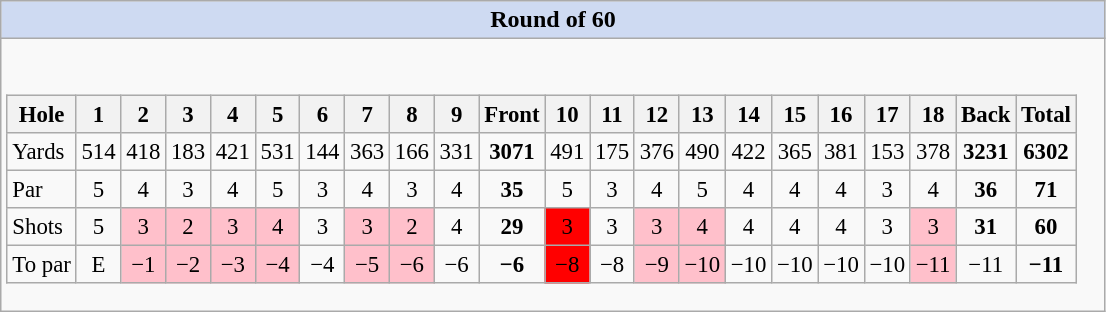<table class="wikitable sortable collapsible collapsed plainrowheaders" style="font-size:100%;align: top">
<tr style="vertical-align:top;">
<th colspan=4 style="background:#cedaf2;">Round of 60</th>
</tr>
<tr style="vertical-align:top;">
<td><br><table class=wikitable style="font-size: 95%; text-align:center">
<tr>
<th>Hole</th>
<th>1</th>
<th>2</th>
<th>3</th>
<th>4</th>
<th>5</th>
<th>6</th>
<th>7</th>
<th>8</th>
<th>9</th>
<th>Front</th>
<th>10</th>
<th>11</th>
<th>12</th>
<th>13</th>
<th>14</th>
<th>15</th>
<th>16</th>
<th>17</th>
<th>18</th>
<th>Back</th>
<th>Total</th>
</tr>
<tr>
<td align=left>Yards</td>
<td>514</td>
<td>418</td>
<td>183</td>
<td>421</td>
<td>531</td>
<td>144</td>
<td>363</td>
<td>166</td>
<td>331</td>
<td><strong>3071</strong></td>
<td>491</td>
<td>175</td>
<td>376</td>
<td>490</td>
<td>422</td>
<td>365</td>
<td>381</td>
<td>153</td>
<td>378</td>
<td><strong>3231</strong></td>
<td><strong>6302</strong></td>
</tr>
<tr>
<td align=left>Par</td>
<td>5</td>
<td>4</td>
<td>3</td>
<td>4</td>
<td>5</td>
<td>3</td>
<td>4</td>
<td>3</td>
<td>4</td>
<td><strong>35</strong></td>
<td>5</td>
<td>3</td>
<td>4</td>
<td>5</td>
<td>4</td>
<td>4</td>
<td>4</td>
<td>3</td>
<td>4</td>
<td><strong>36</strong></td>
<td><strong>71</strong></td>
</tr>
<tr>
<td align=left>Shots</td>
<td>5</td>
<td style="background:Pink;">3</td>
<td style="background:Pink;">2</td>
<td style="background:Pink;">3</td>
<td style="background:Pink;">4</td>
<td>3</td>
<td style="background:Pink;">3</td>
<td style="background:Pink;">2</td>
<td>4</td>
<td><strong>29</strong></td>
<td style="background:red;">3</td>
<td>3</td>
<td style="background:Pink;">3</td>
<td style="background:Pink;">4</td>
<td>4</td>
<td>4</td>
<td>4</td>
<td>3</td>
<td style="background:Pink;">3</td>
<td><strong>31</strong></td>
<td><strong>60</strong></td>
</tr>
<tr>
<td align=left>To par</td>
<td>E</td>
<td style="background:Pink;">−1</td>
<td style="background:Pink;">−2</td>
<td style="background:Pink;">−3</td>
<td style="background:Pink;">−4</td>
<td>−4</td>
<td style="background:Pink;">−5</td>
<td style="background:Pink;">−6</td>
<td>−6</td>
<td><strong>−6</strong></td>
<td style="background:red;">−8</td>
<td>−8</td>
<td style="background:Pink;">−9</td>
<td style="background:Pink;">−10</td>
<td>−10</td>
<td>−10</td>
<td>−10</td>
<td>−10</td>
<td style="background:Pink;">−11</td>
<td>−11</td>
<td><strong>−11</strong></td>
</tr>
</table>
</td>
</tr>
</table>
